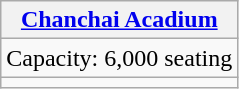<table class="wikitable" style="text-align:center">
<tr>
<th><a href='#'>Chanchai Acadium</a></th>
</tr>
<tr>
<td>Capacity: 6,000 seating</td>
</tr>
<tr>
<td></td>
</tr>
</table>
